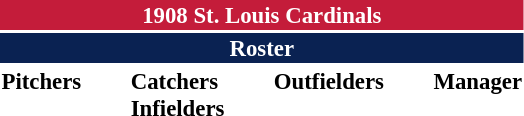<table class="toccolours" style="font-size: 95%;">
<tr>
<th colspan="10" style="background-color: #c41c3a; color: white; text-align: center;">1908 St. Louis Cardinals</th>
</tr>
<tr>
<td colspan="10" style="background-color: #0a2252; color: white; text-align: center;"><strong>Roster</strong></td>
</tr>
<tr>
<td valign="top"><strong>Pitchers</strong><br>









</td>
<td width="25px"></td>
<td valign="top"><strong>Catchers</strong><br>




<strong>Infielders</strong>







</td>
<td width="25px"></td>
<td valign="top"><strong>Outfielders</strong><br>




</td>
<td width="25px"></td>
<td valign="top"><strong>Manager</strong><br></td>
</tr>
</table>
